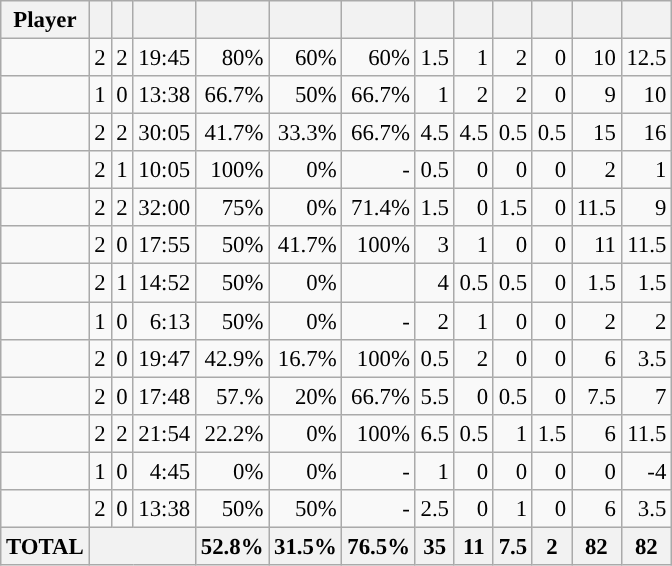<table class="wikitable sortable" style="font-size:95%; text-align:right;">
<tr>
<th>Player</th>
<th></th>
<th></th>
<th></th>
<th></th>
<th></th>
<th></th>
<th></th>
<th></th>
<th></th>
<th></th>
<th></th>
<th></th>
</tr>
<tr>
<td></td>
<td>2</td>
<td>2</td>
<td>19:45</td>
<td>80%</td>
<td>60%</td>
<td>60%</td>
<td>1.5</td>
<td>1</td>
<td>2</td>
<td>0</td>
<td>10</td>
<td>12.5</td>
</tr>
<tr>
<td></td>
<td>1</td>
<td>0</td>
<td>13:38</td>
<td>66.7%</td>
<td>50%</td>
<td>66.7%</td>
<td>1</td>
<td>2</td>
<td>2</td>
<td>0</td>
<td>9</td>
<td>10</td>
</tr>
<tr>
<td></td>
<td>2</td>
<td>2</td>
<td>30:05</td>
<td>41.7%</td>
<td>33.3%</td>
<td>66.7%</td>
<td>4.5</td>
<td>4.5</td>
<td>0.5</td>
<td>0.5</td>
<td>15</td>
<td>16</td>
</tr>
<tr>
<td></td>
<td>2</td>
<td>1</td>
<td>10:05</td>
<td>100%</td>
<td>0%</td>
<td>-</td>
<td>0.5</td>
<td>0</td>
<td>0</td>
<td>0</td>
<td>2</td>
<td>1</td>
</tr>
<tr>
<td></td>
<td>2</td>
<td>2</td>
<td>32:00</td>
<td>75%</td>
<td>0%</td>
<td>71.4%</td>
<td>1.5</td>
<td>0</td>
<td>1.5</td>
<td>0</td>
<td>11.5</td>
<td>9</td>
</tr>
<tr>
<td></td>
<td>2</td>
<td>0</td>
<td>17:55</td>
<td>50%</td>
<td>41.7%</td>
<td>100%</td>
<td>3</td>
<td>1</td>
<td>0</td>
<td>0</td>
<td>11</td>
<td>11.5</td>
</tr>
<tr>
<td></td>
<td>2</td>
<td>1</td>
<td>14:52</td>
<td>50%</td>
<td>0%</td>
<td></td>
<td>4</td>
<td>0.5</td>
<td>0.5</td>
<td>0</td>
<td>1.5</td>
<td>1.5</td>
</tr>
<tr>
<td></td>
<td>1</td>
<td>0</td>
<td>6:13</td>
<td>50%</td>
<td>0%</td>
<td>-</td>
<td>2</td>
<td>1</td>
<td>0</td>
<td>0</td>
<td>2</td>
<td>2</td>
</tr>
<tr>
<td></td>
<td>2</td>
<td>0</td>
<td>19:47</td>
<td>42.9%</td>
<td>16.7%</td>
<td>100%</td>
<td>0.5</td>
<td>2</td>
<td>0</td>
<td>0</td>
<td>6</td>
<td>3.5</td>
</tr>
<tr>
<td></td>
<td>2</td>
<td>0</td>
<td>17:48</td>
<td>57.%</td>
<td>20%</td>
<td>66.7%</td>
<td>5.5</td>
<td>0</td>
<td>0.5</td>
<td>0</td>
<td>7.5</td>
<td>7</td>
</tr>
<tr>
<td></td>
<td>2</td>
<td>2</td>
<td>21:54</td>
<td>22.2%</td>
<td>0%</td>
<td>100%</td>
<td>6.5</td>
<td>0.5</td>
<td>1</td>
<td>1.5</td>
<td>6</td>
<td>11.5</td>
</tr>
<tr>
<td></td>
<td>1</td>
<td>0</td>
<td>4:45</td>
<td>0%</td>
<td>0%</td>
<td>-</td>
<td>1</td>
<td>0</td>
<td>0</td>
<td>0</td>
<td>0</td>
<td>-4</td>
</tr>
<tr>
<td></td>
<td>2</td>
<td>0</td>
<td>13:38</td>
<td>50%</td>
<td>50%</td>
<td>-</td>
<td>2.5</td>
<td>0</td>
<td>1</td>
<td>0</td>
<td>6</td>
<td>3.5</td>
</tr>
<tr>
<th align=center><strong>TOTAL</strong></th>
<th colspan=3></th>
<th><strong>52.8%</strong></th>
<th><strong>31.5%</strong></th>
<th><strong>76.5%</strong></th>
<th><strong>35</strong></th>
<th><strong>11</strong></th>
<th><strong>7.5</strong></th>
<th><strong>2</strong></th>
<th><strong>82</strong></th>
<th><strong>82</strong></th>
</tr>
</table>
